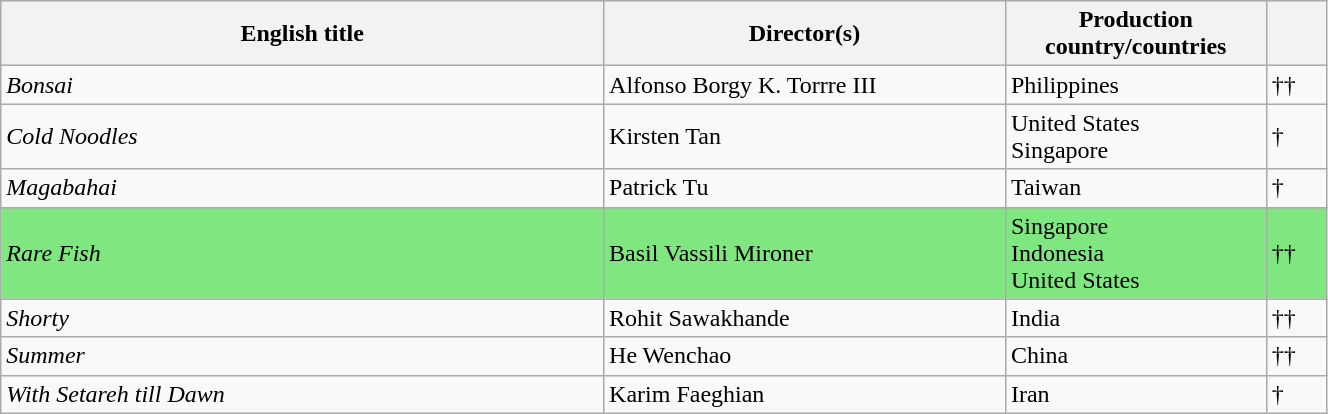<table class="sortable wikitable" width="70%" cellpadding="5">
<tr>
<th width="30%">English title</th>
<th width="20%">Director(s)</th>
<th width="10%">Production country/countries</th>
<th width="3%"></th>
</tr>
<tr>
<td><em>Bonsai</em></td>
<td>Alfonso Borgy K. Torrre III</td>
<td>Philippines</td>
<td>††</td>
</tr>
<tr>
<td><em>Cold Noodles</em></td>
<td>Kirsten Tan</td>
<td>United States<br>Singapore</td>
<td>†</td>
</tr>
<tr>
<td><em>Magabahai</em></td>
<td>Patrick Tu</td>
<td>Taiwan</td>
<td>†</td>
</tr>
<tr style="background:#80E680;">
<td><em>Rare Fish</em></td>
<td>Basil Vassili Mironer</td>
<td>Singapore<br>Indonesia<br>United States</td>
<td>††</td>
</tr>
<tr>
<td><em>Shorty</em></td>
<td>Rohit Sawakhande</td>
<td>India</td>
<td>††</td>
</tr>
<tr>
<td><em>Summer</em></td>
<td>He Wenchao</td>
<td>China</td>
<td>††</td>
</tr>
<tr>
<td><em>With Setareh till Dawn</em></td>
<td>Karim Faeghian</td>
<td>Iran</td>
<td>†</td>
</tr>
</table>
